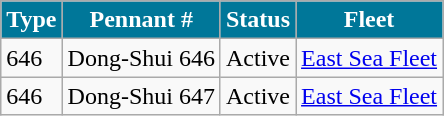<table class="wikitable">
<tr>
<th style="background:#079;color:#fff;">Type</th>
<th style="background:#079;color:#fff;">Pennant #</th>
<th style="background:#079;color:#fff;">Status</th>
<th style="background:#079;color:#fff;">Fleet</th>
</tr>
<tr>
<td>646</td>
<td>Dong-Shui 646</td>
<td>Active</td>
<td><a href='#'>East Sea Fleet</a></td>
</tr>
<tr>
<td>646</td>
<td>Dong-Shui 647</td>
<td>Active</td>
<td><a href='#'>East Sea Fleet</a></td>
</tr>
</table>
